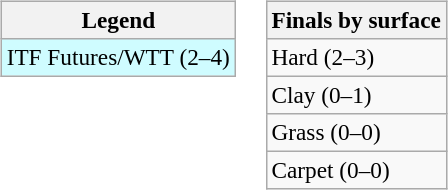<table>
<tr valign=top>
<td><br><table class=wikitable style=font-size:97%>
<tr>
<th>Legend</th>
</tr>
<tr bgcolor=cffcff>
<td>ITF Futures/WTT (2–4)</td>
</tr>
</table>
</td>
<td><br><table class=wikitable style=font-size:97%>
<tr>
<th>Finals by surface</th>
</tr>
<tr>
<td>Hard (2–3)</td>
</tr>
<tr>
<td>Clay (0–1)</td>
</tr>
<tr>
<td>Grass (0–0)</td>
</tr>
<tr>
<td>Carpet (0–0)</td>
</tr>
</table>
</td>
</tr>
</table>
